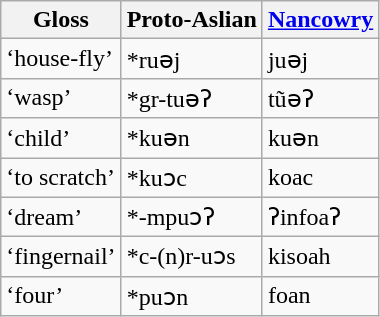<table class="wikitable sortable">
<tr>
<th>Gloss</th>
<th>Proto-Aslian</th>
<th><a href='#'>Nancowry</a></th>
</tr>
<tr>
<td>‘house-fly’</td>
<td>*ruəj</td>
<td>juəj</td>
</tr>
<tr>
<td>‘wasp’</td>
<td>*gr-tuəʔ</td>
<td>tũəʔ</td>
</tr>
<tr>
<td>‘child’</td>
<td>*kuən</td>
<td>kuən</td>
</tr>
<tr>
<td>‘to scratch’</td>
<td>*kuɔc</td>
<td>koac</td>
</tr>
<tr>
<td>‘dream’</td>
<td>*-mpuɔʔ</td>
<td>ʔinfoaʔ</td>
</tr>
<tr>
<td>‘fingernail’</td>
<td>*c-(n)r-uɔs</td>
<td>kisoah</td>
</tr>
<tr>
<td>‘four’</td>
<td>*puɔn</td>
<td>foan</td>
</tr>
</table>
